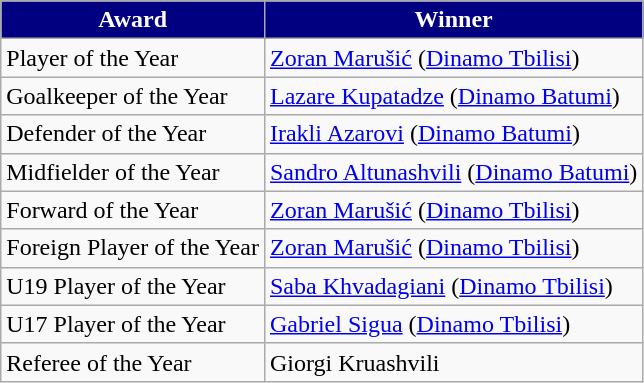<table class="wikitable">
<tr>
<th style="background-color: navy; color: white;">Award</th>
<th style="background-color: navy; color: white;">Winner</th>
</tr>
<tr>
<td>Player of the Year</td>
<td><a href='#'>Zoran Marušić</a> (<a href='#'>Dinamo Tbilisi</a>)</td>
</tr>
<tr>
<td>Goalkeeper of the Year</td>
<td><a href='#'>Lazare Kupatadze</a> (<a href='#'>Dinamo Batumi</a>)</td>
</tr>
<tr>
<td>Defender of the Year</td>
<td><a href='#'>Irakli Azarovi</a> (<a href='#'>Dinamo Batumi</a>)</td>
</tr>
<tr>
<td>Midfielder of the Year</td>
<td><a href='#'>Sandro Altunashvili</a> (<a href='#'>Dinamo Batumi</a>)</td>
</tr>
<tr>
<td>Forward of the Year</td>
<td><a href='#'>Zoran Marušić</a> (<a href='#'>Dinamo Tbilisi</a>)</td>
</tr>
<tr>
<td>Foreign Player of the Year</td>
<td><a href='#'>Zoran Marušić</a> (<a href='#'>Dinamo Tbilisi</a>)</td>
</tr>
<tr>
<td>U19 Player of the Year</td>
<td><a href='#'>Saba Khvadagiani</a> (<a href='#'>Dinamo Tbilisi</a>)</td>
</tr>
<tr>
<td>U17 Player of the Year</td>
<td><a href='#'>Gabriel Sigua</a> (<a href='#'>Dinamo Tbilisi</a>)</td>
</tr>
<tr>
<td>Referee of the Year</td>
<td>Giorgi Kruashvili</td>
</tr>
</table>
